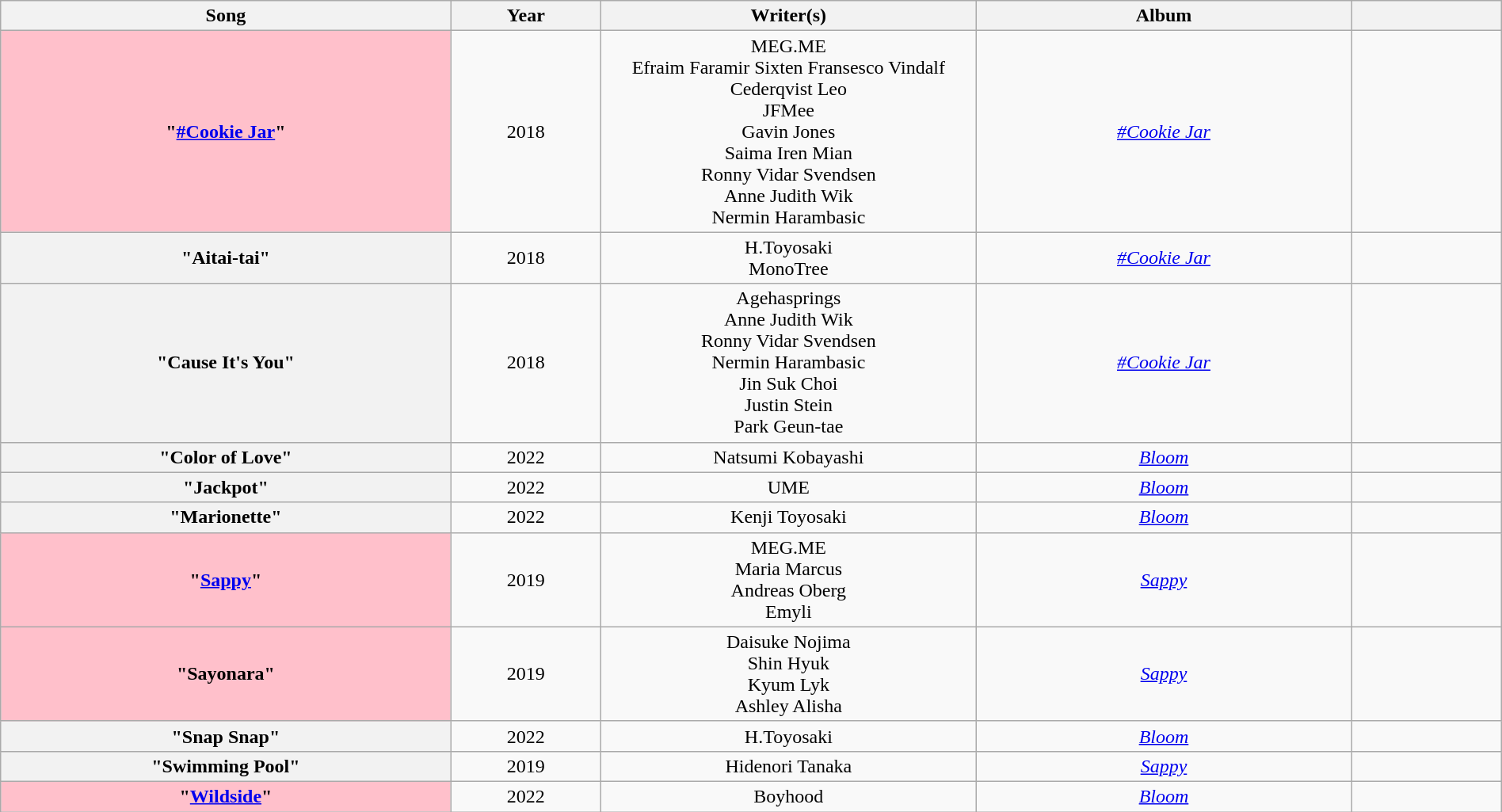<table class="wikitable sortable plainrowheaders" style="text-align:center; width:100%">
<tr>
<th style="width:30%;">Song</th>
<th style="width:10%;">Year</th>
<th style="width:25%;">Writer(s)</th>
<th style="width:25%;">Album</th>
<th style="width:10%;" class="unsortable"></th>
</tr>
<tr>
<th scope=row style="background-color:pink">"<a href='#'>#Cookie Jar</a>" </th>
<td>2018</td>
<td>MEG.ME<br>Efraim Faramir Sixten Fransesco Vindalf Cederqvist Leo<br>JFMee<br>Gavin Jones<br>Saima Iren Mian<br>Ronny Vidar Svendsen<br>Anne Judith Wik<br>Nermin Harambasic</td>
<td><em><a href='#'>#Cookie Jar</a></em></td>
<td></td>
</tr>
<tr>
<th scope=row>"Aitai-tai"</th>
<td>2018</td>
<td>H.Toyosaki<br>MonoTree</td>
<td><em><a href='#'>#Cookie Jar</a></em></td>
<td></td>
</tr>
<tr>
<th scope=row>"Cause It's You"</th>
<td>2018</td>
<td>Agehasprings<br>Anne Judith Wik<br>Ronny Vidar Svendsen<br>Nermin Harambasic<br>Jin Suk Choi<br>Justin Stein<br>Park Geun-tae</td>
<td><em><a href='#'>#Cookie Jar</a></em></td>
<td></td>
</tr>
<tr>
<th scope=row>"Color of Love"</th>
<td>2022</td>
<td>Natsumi Kobayashi</td>
<td><em><a href='#'>Bloom</a></em></td>
<td></td>
</tr>
<tr>
<th scope=row>"Jackpot"</th>
<td>2022</td>
<td>UME</td>
<td><em><a href='#'>Bloom</a></em></td>
<td></td>
</tr>
<tr>
<th scope=row>"Marionette" </th>
<td>2022</td>
<td>Kenji Toyosaki</td>
<td><em><a href='#'>Bloom</a></em></td>
<td></td>
</tr>
<tr>
<th scope=row style="background-color:pink">"<a href='#'>Sappy</a>"</th>
<td>2019</td>
<td>MEG.ME<br>Maria Marcus<br>Andreas Oberg<br>Emyli</td>
<td><em><a href='#'>Sappy</a></em></td>
<td></td>
</tr>
<tr>
<th scope=row style="background-color:pink">"Sayonara"</th>
<td>2019</td>
<td>Daisuke Nojima<br>Shin Hyuk<br>Kyum Lyk<br>Ashley Alisha</td>
<td><em><a href='#'>Sappy</a></em></td>
<td></td>
</tr>
<tr>
<th scope=row>"Snap Snap"</th>
<td>2022</td>
<td>H.Toyosaki</td>
<td><em><a href='#'>Bloom</a></em></td>
<td></td>
</tr>
<tr>
<th scope=row>"Swimming Pool"</th>
<td>2019</td>
<td>Hidenori Tanaka</td>
<td><em><a href='#'>Sappy</a></em></td>
<td></td>
</tr>
<tr>
<th scope=row style="background-color:pink">"<a href='#'>Wildside</a>"</th>
<td>2022</td>
<td>Boyhood</td>
<td><em><a href='#'>Bloom</a></em></td>
<td></td>
</tr>
</table>
